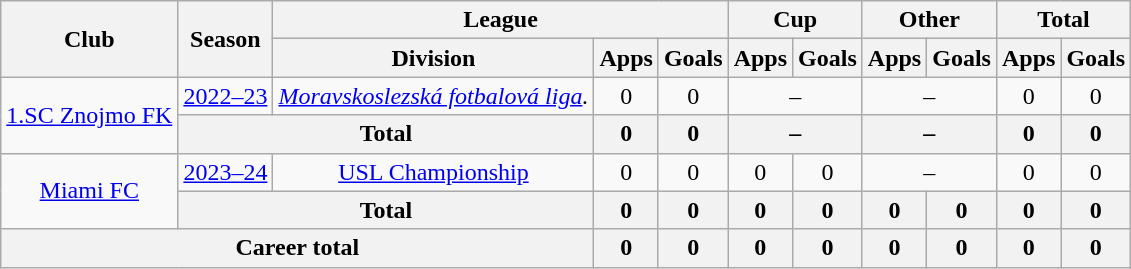<table class="wikitable" style="text-align:center">
<tr>
<th rowspan="2">Club</th>
<th rowspan="2">Season</th>
<th colspan="3">League</th>
<th colspan="2">Cup</th>
<th colspan="2">Other</th>
<th colspan="2">Total</th>
</tr>
<tr>
<th>Division</th>
<th>Apps</th>
<th>Goals</th>
<th>Apps</th>
<th>Goals</th>
<th>Apps</th>
<th>Goals</th>
<th>Apps</th>
<th>Goals</th>
</tr>
<tr>
<td rowspan="2"><a href='#'>1.SC Znojmo FK</a></td>
<td><a href='#'>2022–23</a></td>
<td><em><a href='#'>Moravskoslezská fotbalová liga</a>.</em></td>
<td>0</td>
<td>0</td>
<td colspan="2">–</td>
<td colspan="2">–</td>
<td>0</td>
<td>0</td>
</tr>
<tr>
<th colspan="2">Total</th>
<th>0</th>
<th>0</th>
<th colspan="2">–</th>
<th colspan="2">–</th>
<th>0</th>
<th>0</th>
</tr>
<tr>
<td rowspan="2"><a href='#'>Miami FC</a></td>
<td><a href='#'>2023–24</a></td>
<td><a href='#'>USL Championship</a></td>
<td>0</td>
<td>0</td>
<td>0</td>
<td>0</td>
<td colspan="2">–</td>
<td>0</td>
<td>0</td>
</tr>
<tr>
<th colspan="2">Total</th>
<th>0</th>
<th>0</th>
<th>0</th>
<th>0</th>
<th>0</th>
<th>0</th>
<th>0</th>
<th>0</th>
</tr>
<tr>
<th colspan="3">Career total</th>
<th>0</th>
<th>0</th>
<th>0</th>
<th>0</th>
<th>0</th>
<th>0</th>
<th>0</th>
<th>0</th>
</tr>
</table>
